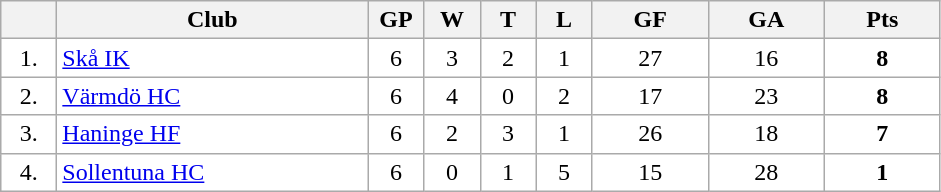<table class="wikitable">
<tr>
<th width="30"></th>
<th width="200">Club</th>
<th width="30">GP</th>
<th width="30">W</th>
<th width="30">T</th>
<th width="30">L</th>
<th width="70">GF</th>
<th width="70">GA</th>
<th width="70">Pts</th>
</tr>
<tr bgcolor="#FFFFFF" align="center">
<td>1.</td>
<td align="left"><a href='#'>Skå IK</a></td>
<td>6</td>
<td>3</td>
<td>2</td>
<td>1</td>
<td>27</td>
<td>16</td>
<td><strong>8</strong></td>
</tr>
<tr bgcolor="#FFFFFF" align="center">
<td>2.</td>
<td align="left"><a href='#'>Värmdö HC</a></td>
<td>6</td>
<td>4</td>
<td>0</td>
<td>2</td>
<td>17</td>
<td>23</td>
<td><strong>8</strong></td>
</tr>
<tr bgcolor="#FFFFFF" align="center">
<td>3.</td>
<td align="left"><a href='#'>Haninge HF</a></td>
<td>6</td>
<td>2</td>
<td>3</td>
<td>1</td>
<td>26</td>
<td>18</td>
<td><strong>7</strong></td>
</tr>
<tr bgcolor="#FFFFFF" align="center">
<td>4.</td>
<td align="left"><a href='#'>Sollentuna HC</a></td>
<td>6</td>
<td>0</td>
<td>1</td>
<td>5</td>
<td>15</td>
<td>28</td>
<td><strong>1</strong></td>
</tr>
</table>
